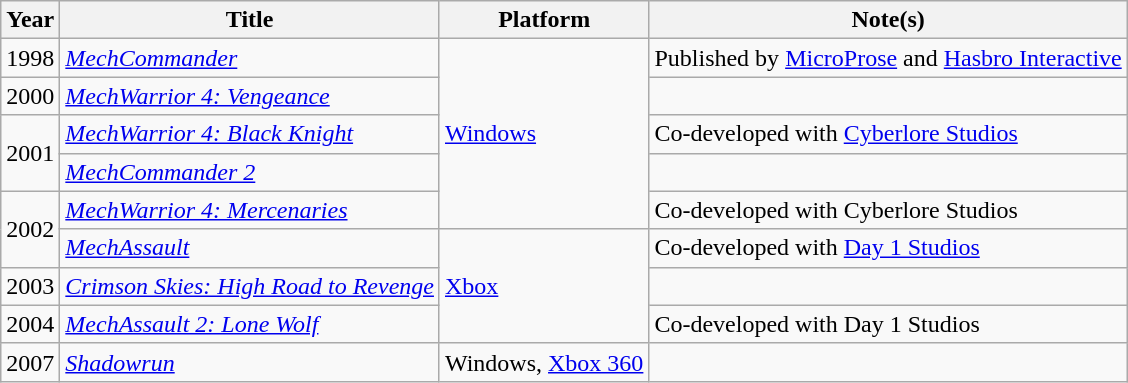<table class="wikitable">
<tr>
<th>Year</th>
<th>Title</th>
<th>Platform</th>
<th>Note(s)</th>
</tr>
<tr>
<td>1998</td>
<td><em><a href='#'>MechCommander</a></em></td>
<td rowspan="5"><a href='#'>Windows</a></td>
<td>Published by <a href='#'>MicroProse</a> and <a href='#'>Hasbro Interactive</a></td>
</tr>
<tr>
<td>2000</td>
<td><em><a href='#'>MechWarrior 4: Vengeance</a></em></td>
<td></td>
</tr>
<tr>
<td rowspan="2">2001</td>
<td><em><a href='#'>MechWarrior 4: Black Knight</a></em></td>
<td>Co-developed with <a href='#'>Cyberlore Studios</a></td>
</tr>
<tr>
<td><em><a href='#'>MechCommander 2</a></em></td>
<td></td>
</tr>
<tr>
<td rowspan="2">2002</td>
<td><em><a href='#'>MechWarrior 4: Mercenaries</a></em></td>
<td>Co-developed with Cyberlore Studios</td>
</tr>
<tr>
<td><em><a href='#'>MechAssault</a></em></td>
<td rowspan="3"><a href='#'>Xbox</a></td>
<td>Co-developed with <a href='#'>Day 1 Studios</a></td>
</tr>
<tr>
<td>2003</td>
<td><em><a href='#'>Crimson Skies: High Road to Revenge</a></em></td>
<td></td>
</tr>
<tr>
<td>2004</td>
<td><em><a href='#'>MechAssault 2: Lone Wolf</a></em></td>
<td>Co-developed with Day 1 Studios</td>
</tr>
<tr>
<td>2007</td>
<td><em><a href='#'>Shadowrun</a></em></td>
<td>Windows, <a href='#'>Xbox 360</a></td>
<td></td>
</tr>
</table>
